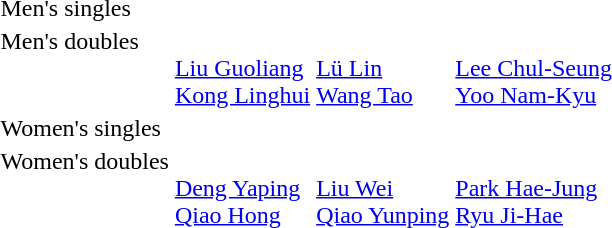<table>
<tr>
<td>Men's singles<br></td>
<td></td>
<td></td>
<td></td>
</tr>
<tr valign="top">
<td>Men's doubles<br></td>
<td><br><a href='#'>Liu Guoliang</a><br><a href='#'>Kong Linghui</a></td>
<td><br><a href='#'>Lü Lin</a><br><a href='#'>Wang Tao</a></td>
<td><br><a href='#'>Lee Chul-Seung</a><br><a href='#'>Yoo Nam-Kyu</a></td>
</tr>
<tr>
<td>Women's singles<br></td>
<td></td>
<td></td>
<td></td>
</tr>
<tr valign="top">
<td>Women's doubles<br></td>
<td><br><a href='#'>Deng Yaping</a><br><a href='#'>Qiao Hong</a></td>
<td><br><a href='#'>Liu Wei</a><br><a href='#'>Qiao Yunping</a></td>
<td><br><a href='#'>Park Hae-Jung</a><br><a href='#'>Ryu Ji-Hae</a></td>
</tr>
</table>
